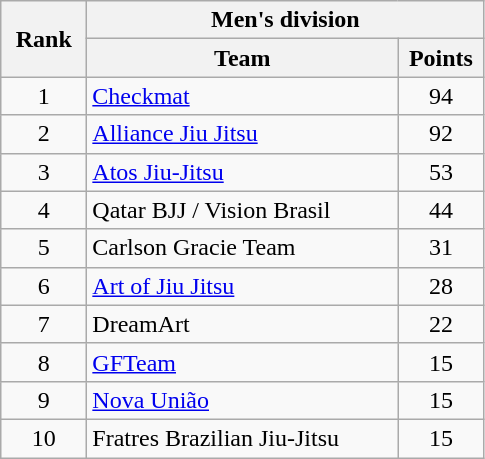<table class="wikitable" style="text-align:center;">
<tr>
<th rowspan="2" width="50">Rank</th>
<th colspan="2">Men's division</th>
</tr>
<tr>
<th width="200">Team</th>
<th width="50">Points</th>
</tr>
<tr>
<td>1</td>
<td style=text-align:left><a href='#'>Checkmat</a></td>
<td>94</td>
</tr>
<tr>
<td>2</td>
<td style=text-align:left><a href='#'>Alliance Jiu Jitsu</a></td>
<td>92</td>
</tr>
<tr>
<td>3</td>
<td style=text-align:left><a href='#'>Atos Jiu-Jitsu</a></td>
<td>53</td>
</tr>
<tr>
<td>4</td>
<td style=text-align:left>Qatar BJJ / Vision Brasil</td>
<td>44</td>
</tr>
<tr>
<td>5</td>
<td style=text-align:left>Carlson Gracie Team</td>
<td>31</td>
</tr>
<tr>
<td>6</td>
<td style=text-align:left><a href='#'>Art of Jiu Jitsu</a></td>
<td>28</td>
</tr>
<tr>
<td>7</td>
<td style=text-align:left>DreamArt</td>
<td>22</td>
</tr>
<tr>
<td>8</td>
<td style=text-align:left><a href='#'>GFTeam</a></td>
<td>15</td>
</tr>
<tr>
<td>9</td>
<td style=text-align:left><a href='#'>Nova União</a></td>
<td>15</td>
</tr>
<tr>
<td>10</td>
<td style=text-align:left>Fratres Brazilian Jiu-Jitsu</td>
<td>15</td>
</tr>
</table>
